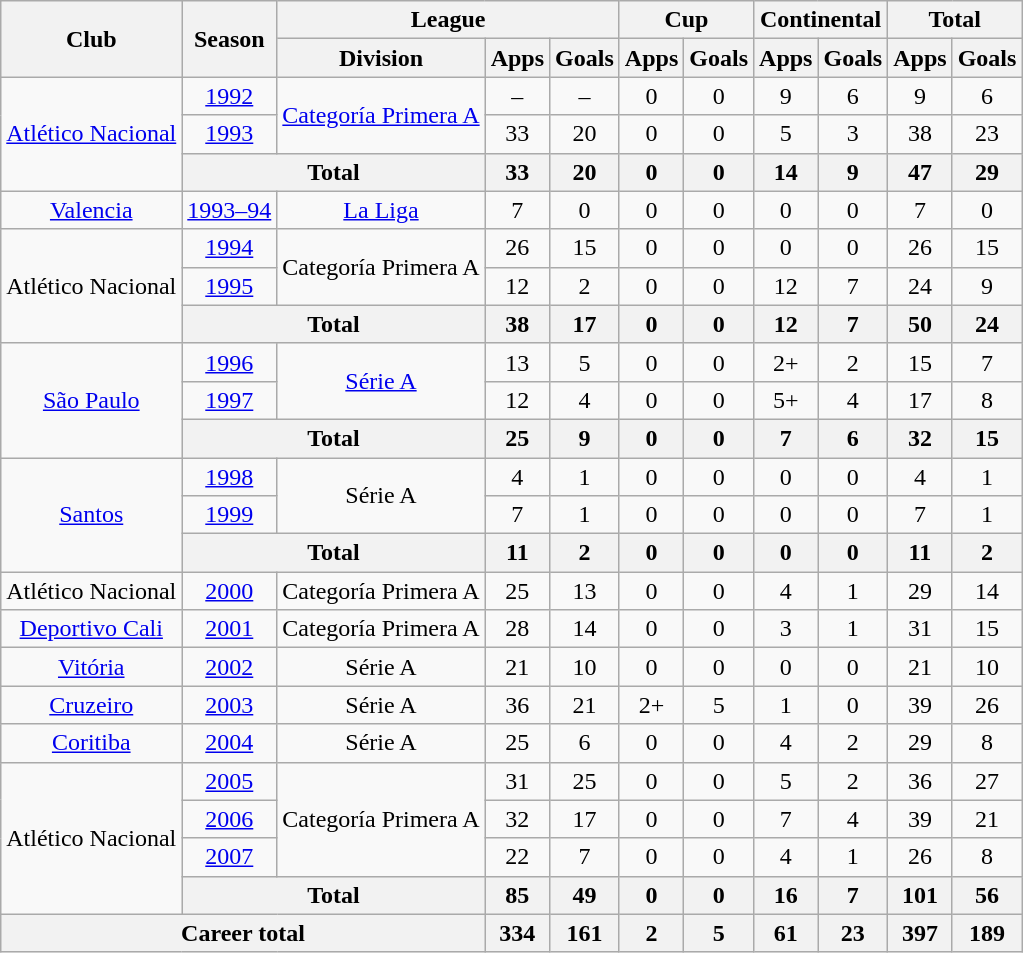<table class="wikitable" style="text-align:center">
<tr>
<th rowspan="2">Club</th>
<th rowspan="2">Season</th>
<th colspan="3">League</th>
<th colspan="2">Cup</th>
<th colspan="2">Continental</th>
<th colspan="2">Total</th>
</tr>
<tr>
<th>Division</th>
<th>Apps</th>
<th>Goals</th>
<th>Apps</th>
<th>Goals</th>
<th>Apps</th>
<th>Goals</th>
<th>Apps</th>
<th>Goals</th>
</tr>
<tr>
<td rowspan="3"><a href='#'>Atlético Nacional</a></td>
<td><a href='#'>1992</a></td>
<td rowspan="2"><a href='#'>Categoría Primera A</a></td>
<td>–</td>
<td>–</td>
<td>0</td>
<td>0</td>
<td>9</td>
<td>6</td>
<td>9</td>
<td>6</td>
</tr>
<tr>
<td><a href='#'>1993</a></td>
<td>33</td>
<td>20</td>
<td>0</td>
<td>0</td>
<td>5</td>
<td>3</td>
<td>38</td>
<td>23</td>
</tr>
<tr>
<th colspan="2">Total</th>
<th>33</th>
<th>20</th>
<th>0</th>
<th>0</th>
<th>14</th>
<th>9</th>
<th>47</th>
<th>29</th>
</tr>
<tr>
<td><a href='#'>Valencia</a></td>
<td><a href='#'>1993–94</a></td>
<td><a href='#'>La Liga</a></td>
<td>7</td>
<td>0</td>
<td>0</td>
<td>0</td>
<td>0</td>
<td>0</td>
<td>7</td>
<td>0</td>
</tr>
<tr>
<td rowspan="3">Atlético Nacional</td>
<td><a href='#'>1994</a></td>
<td rowspan="2">Categoría Primera A</td>
<td>26</td>
<td>15</td>
<td>0</td>
<td>0</td>
<td>0</td>
<td>0</td>
<td>26</td>
<td>15</td>
</tr>
<tr>
<td><a href='#'>1995</a></td>
<td>12</td>
<td>2</td>
<td>0</td>
<td>0</td>
<td>12</td>
<td>7</td>
<td>24</td>
<td>9</td>
</tr>
<tr>
<th colspan="2">Total</th>
<th>38</th>
<th>17</th>
<th>0</th>
<th>0</th>
<th>12</th>
<th>7</th>
<th>50</th>
<th>24</th>
</tr>
<tr>
<td rowspan="3"><a href='#'>São Paulo</a></td>
<td><a href='#'>1996</a></td>
<td rowspan="2"><a href='#'>Série A</a></td>
<td>13</td>
<td>5</td>
<td>0</td>
<td>0</td>
<td>2+</td>
<td>2</td>
<td>15</td>
<td>7</td>
</tr>
<tr>
<td><a href='#'>1997</a></td>
<td>12</td>
<td>4</td>
<td>0</td>
<td>0</td>
<td>5+</td>
<td>4</td>
<td>17</td>
<td>8</td>
</tr>
<tr>
<th colspan="2">Total</th>
<th>25</th>
<th>9</th>
<th>0</th>
<th>0</th>
<th>7</th>
<th>6</th>
<th>32</th>
<th>15</th>
</tr>
<tr>
<td rowspan="3"><a href='#'>Santos</a></td>
<td><a href='#'>1998</a></td>
<td rowspan="2">Série A</td>
<td>4</td>
<td>1</td>
<td>0</td>
<td>0</td>
<td>0</td>
<td>0</td>
<td>4</td>
<td>1</td>
</tr>
<tr>
<td><a href='#'>1999</a></td>
<td>7</td>
<td>1</td>
<td>0</td>
<td>0</td>
<td>0</td>
<td>0</td>
<td>7</td>
<td>1</td>
</tr>
<tr>
<th colspan="2">Total</th>
<th>11</th>
<th>2</th>
<th>0</th>
<th>0</th>
<th>0</th>
<th>0</th>
<th>11</th>
<th>2</th>
</tr>
<tr>
<td>Atlético Nacional</td>
<td><a href='#'>2000</a></td>
<td>Categoría Primera A</td>
<td>25</td>
<td>13</td>
<td>0</td>
<td>0</td>
<td>4</td>
<td>1</td>
<td>29</td>
<td>14</td>
</tr>
<tr>
<td><a href='#'>Deportivo Cali</a></td>
<td><a href='#'>2001</a></td>
<td>Categoría Primera A</td>
<td>28</td>
<td>14</td>
<td>0</td>
<td>0</td>
<td>3</td>
<td>1</td>
<td>31</td>
<td>15</td>
</tr>
<tr>
<td><a href='#'>Vitória</a></td>
<td><a href='#'>2002</a></td>
<td>Série A</td>
<td>21</td>
<td>10</td>
<td>0</td>
<td>0</td>
<td>0</td>
<td>0</td>
<td>21</td>
<td>10</td>
</tr>
<tr>
<td><a href='#'>Cruzeiro</a></td>
<td><a href='#'>2003</a></td>
<td>Série A</td>
<td>36</td>
<td>21</td>
<td>2+</td>
<td>5</td>
<td>1</td>
<td>0</td>
<td>39</td>
<td>26</td>
</tr>
<tr>
<td><a href='#'>Coritiba</a></td>
<td><a href='#'>2004</a></td>
<td>Série A</td>
<td>25</td>
<td>6</td>
<td>0</td>
<td>0</td>
<td>4</td>
<td>2</td>
<td>29</td>
<td>8</td>
</tr>
<tr>
<td rowspan="4">Atlético Nacional</td>
<td><a href='#'>2005</a></td>
<td rowspan="3">Categoría Primera A</td>
<td>31</td>
<td>25</td>
<td>0</td>
<td>0</td>
<td>5</td>
<td>2</td>
<td>36</td>
<td>27</td>
</tr>
<tr>
<td><a href='#'>2006</a></td>
<td>32</td>
<td>17</td>
<td>0</td>
<td>0</td>
<td>7</td>
<td>4</td>
<td>39</td>
<td>21</td>
</tr>
<tr>
<td><a href='#'>2007</a></td>
<td>22</td>
<td>7</td>
<td>0</td>
<td>0</td>
<td>4</td>
<td>1</td>
<td>26</td>
<td>8</td>
</tr>
<tr>
<th colspan="2">Total</th>
<th>85</th>
<th>49</th>
<th>0</th>
<th>0</th>
<th>16</th>
<th>7</th>
<th>101</th>
<th>56</th>
</tr>
<tr>
<th colspan="3">Career total</th>
<th>334</th>
<th>161</th>
<th>2</th>
<th>5</th>
<th>61</th>
<th>23</th>
<th>397</th>
<th>189</th>
</tr>
</table>
